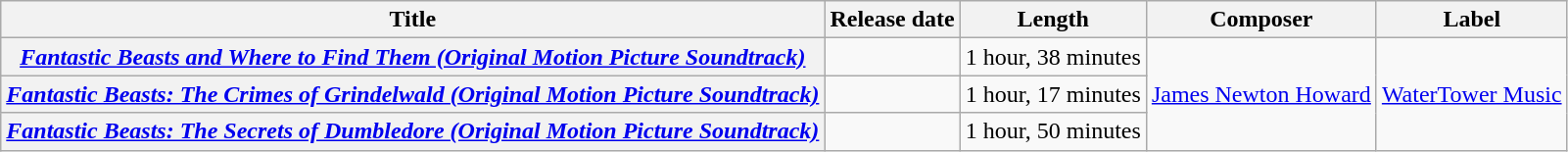<table class="wikitable plainrowheaders" style="text-align:center">
<tr>
<th scope="col">Title</th>
<th scope="col">Release date</th>
<th scope="col">Length</th>
<th scope="col">Composer</th>
<th scope="col">Label</th>
</tr>
<tr>
<th scope="row"><em><a href='#'>Fantastic Beasts and Where to Find Them (Original Motion Picture Soundtrack)</a></em></th>
<td style="text-align:left"></td>
<td style="text-align:left">1 hour, 38 minutes</td>
<td rowspan="3"><a href='#'>James Newton Howard</a></td>
<td rowspan="3"><a href='#'>WaterTower Music</a></td>
</tr>
<tr>
<th scope="row"><em><a href='#'>Fantastic Beasts: The Crimes of Grindelwald (Original Motion Picture Soundtrack)</a></em></th>
<td style="text-align:left"></td>
<td style="text-align:left">1 hour, 17 minutes</td>
</tr>
<tr>
<th scope="row"><em><a href='#'>Fantastic Beasts: The Secrets of Dumbledore (Original Motion Picture Soundtrack)</a></em></th>
<td style="text-align:left"></td>
<td style="text-align:left">1 hour, 50 minutes</td>
</tr>
</table>
